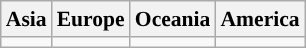<table class="wikitable" style="font-size: 90%;">
<tr>
<th>Asia</th>
<th>Europe</th>
<th>Oceania</th>
<th>America</th>
</tr>
<tr>
<td></td>
<td valign=top></td>
<td valign=top></td>
<td valign=top></td>
</tr>
</table>
